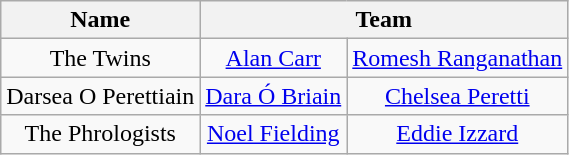<table class="wikitable" style="text-align:center">
<tr>
<th scope="col">Name</th>
<th colspan="2">Team</th>
</tr>
<tr>
<td>The Twins</td>
<td><a href='#'>Alan Carr</a></td>
<td><a href='#'>Romesh Ranganathan</a></td>
</tr>
<tr>
<td>Darsea O Perettiain</td>
<td><a href='#'>Dara Ó Briain</a></td>
<td><a href='#'>Chelsea Peretti</a></td>
</tr>
<tr>
<td>The Phrologists</td>
<td><a href='#'>Noel Fielding</a></td>
<td><a href='#'>Eddie Izzard</a></td>
</tr>
</table>
